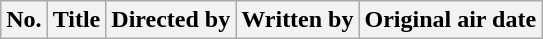<table class="wikitable plainrowheaders" style="background:#fff;">
<tr>
<th style="background:#;">No.</th>
<th style="background:#;">Title</th>
<th style="background:#;">Directed by</th>
<th style="background:#;">Written by</th>
<th style="background:#;">Original air date<br>













</th>
</tr>
</table>
